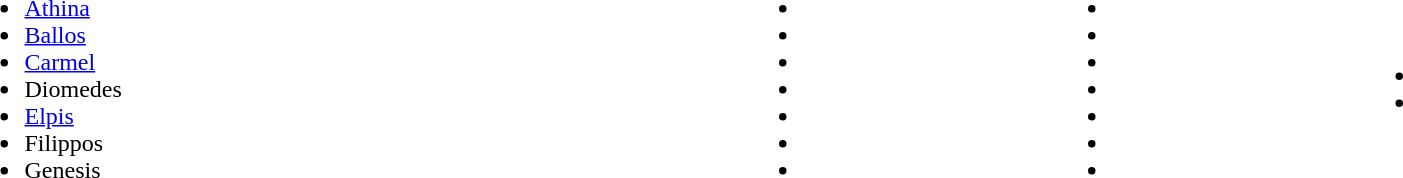<table style="width:90%">
<tr>
<td><br><ul><li><a href='#'>Athina</a></li><li><a href='#'>Ballos</a></li><li><a href='#'>Carmel</a></li><li>Diomedes</li><li><a href='#'>Elpis</a></li><li>Filippos</li><li>Genesis</li></ul></td>
<td><br><ul><li></li><li></li><li></li><li></li><li></li><li></li><li></li></ul></td>
<td><br><ul><li></li><li></li><li></li><li></li><li></li><li></li><li></li></ul></td>
<td><br><ul><li></li><li></li></ul></td>
</tr>
</table>
